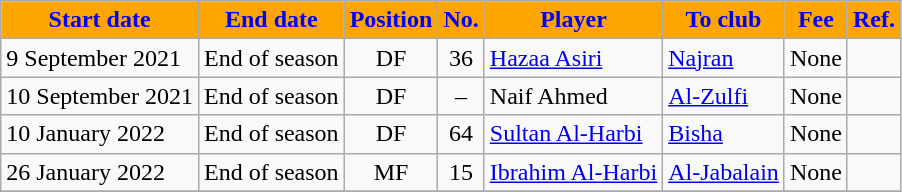<table class="wikitable sortable">
<tr>
<th style="background:orange; color:blue;"><strong>Start date</strong></th>
<th style="background:orange; color:blue;"><strong>End date</strong></th>
<th style="background:orange; color:blue;"><strong>Position</strong></th>
<th style="background:orange; color:blue;"><strong>No.</strong></th>
<th style="background:orange; color:blue;"><strong>Player</strong></th>
<th style="background:orange; color:blue;"><strong>To club</strong></th>
<th style="background:orange; color:blue;"><strong>Fee</strong></th>
<th style="background:orange; color:blue;"><strong>Ref.</strong></th>
</tr>
<tr>
<td>9 September 2021</td>
<td>End of season</td>
<td style="text-align:center;">DF</td>
<td style="text-align:center;">36</td>
<td style="text-align:left;"> <a href='#'>Hazaa Asiri</a></td>
<td style="text-align:left;"> <a href='#'>Najran</a></td>
<td>None</td>
<td></td>
</tr>
<tr>
<td>10 September 2021</td>
<td>End of season</td>
<td style="text-align:center;">DF</td>
<td style="text-align:center;">–</td>
<td style="text-align:left;"> Naif Ahmed</td>
<td style="text-align:left;"> <a href='#'>Al-Zulfi</a></td>
<td>None</td>
<td></td>
</tr>
<tr>
<td>10 January 2022</td>
<td>End of season</td>
<td style="text-align:center;">DF</td>
<td style="text-align:center;">64</td>
<td style="text-align:left;"> <a href='#'>Sultan Al-Harbi</a></td>
<td style="text-align:left;"> <a href='#'>Bisha</a></td>
<td>None</td>
<td></td>
</tr>
<tr>
<td>26 January 2022</td>
<td>End of season</td>
<td style="text-align:center;">MF</td>
<td style="text-align:center;">15</td>
<td style="text-align:left;"> <a href='#'>Ibrahim Al-Harbi</a></td>
<td style="text-align:left;"> <a href='#'>Al-Jabalain</a></td>
<td>None</td>
<td></td>
</tr>
<tr>
</tr>
</table>
